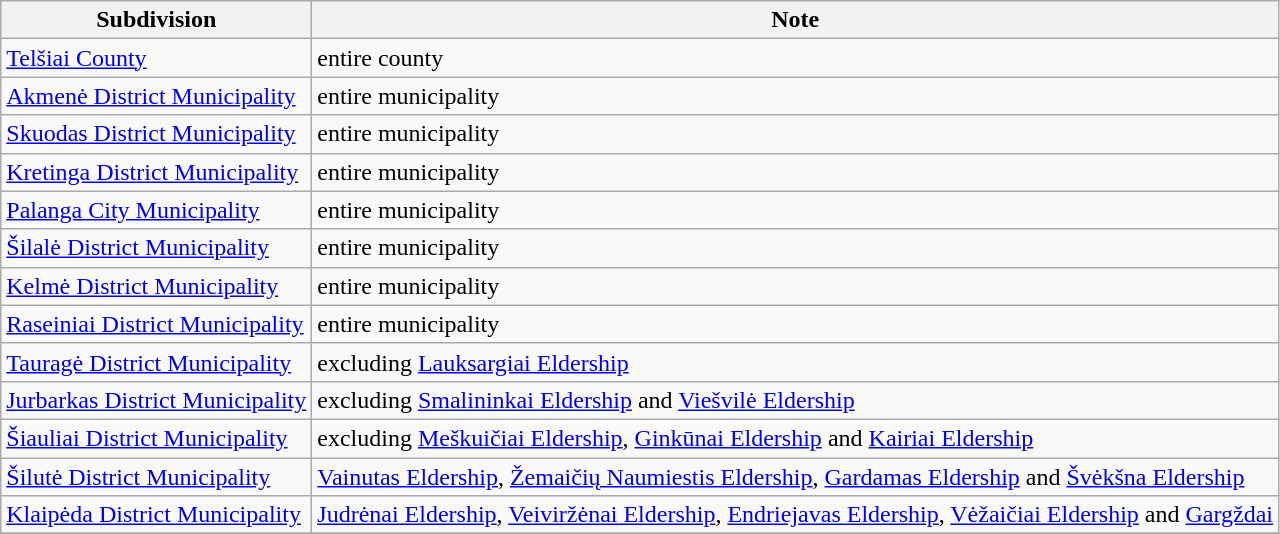<table class="wikitable">
<tr>
<th>Subdivision</th>
<th>Note</th>
</tr>
<tr>
<td><a href='#'>Telšiai County</a></td>
<td>entire county</td>
</tr>
<tr>
<td><a href='#'>Akmenė District Municipality</a></td>
<td>entire municipality</td>
</tr>
<tr>
<td><a href='#'>Skuodas District Municipality</a></td>
<td>entire municipality</td>
</tr>
<tr>
<td><a href='#'>Kretinga District Municipality</a></td>
<td>entire municipality</td>
</tr>
<tr>
<td><a href='#'>Palanga City Municipality</a></td>
<td>entire municipality</td>
</tr>
<tr>
<td><a href='#'>Šilalė District Municipality</a></td>
<td>entire municipality</td>
</tr>
<tr>
<td><a href='#'>Kelmė District Municipality</a></td>
<td>entire municipality</td>
</tr>
<tr>
<td><a href='#'>Raseiniai District Municipality</a></td>
<td>entire municipality</td>
</tr>
<tr>
<td><a href='#'>Tauragė District Municipality</a></td>
<td>excluding <a href='#'>Lauksargiai Eldership</a></td>
</tr>
<tr>
<td><a href='#'>Jurbarkas District Municipality</a></td>
<td>excluding <a href='#'>Smalininkai Eldership</a> and <a href='#'>Viešvilė Eldership</a></td>
</tr>
<tr>
<td><a href='#'>Šiauliai District Municipality</a></td>
<td>excluding <a href='#'>Meškuičiai Eldership</a>, <a href='#'>Ginkūnai Eldership</a> and <a href='#'>Kairiai Eldership</a></td>
</tr>
<tr>
<td><a href='#'>Šilutė District Municipality</a></td>
<td><a href='#'>Vainutas Eldership</a>, <a href='#'>Žemaičių Naumiestis Eldership</a>, <a href='#'>Gardamas Eldership</a> and <a href='#'>Švėkšna Eldership</a></td>
</tr>
<tr>
<td><a href='#'>Klaipėda District Municipality</a></td>
<td><a href='#'>Judrėnai Eldership</a>, <a href='#'>Veiviržėnai Eldership</a>, <a href='#'>Endriejavas Eldership</a>, <a href='#'>Vėžaičiai Eldership</a> and <a href='#'>Gargždai</a></td>
</tr>
<tr>
</tr>
</table>
